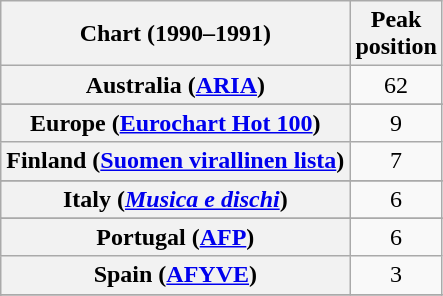<table class="wikitable sortable plainrowheaders">
<tr>
<th>Chart (1990–1991)</th>
<th>Peak<br>position</th>
</tr>
<tr>
<th scope="row">Australia (<a href='#'>ARIA</a>)</th>
<td align="center">62</td>
</tr>
<tr>
</tr>
<tr>
</tr>
<tr>
<th scope="row">Europe (<a href='#'>Eurochart Hot 100</a>)</th>
<td align="center">9</td>
</tr>
<tr>
<th scope="row">Finland (<a href='#'>Suomen virallinen lista</a>)</th>
<td align="center">7</td>
</tr>
<tr>
</tr>
<tr>
<th scope="row">Italy (<em><a href='#'>Musica e dischi</a></em>)</th>
<td align="center">6</td>
</tr>
<tr>
</tr>
<tr>
</tr>
<tr>
<th scope="row">Portugal (<a href='#'>AFP</a>)</th>
<td align="center">6</td>
</tr>
<tr>
<th scope="row">Spain (<a href='#'>AFYVE</a>)</th>
<td align="center">3</td>
</tr>
<tr>
</tr>
<tr>
</tr>
</table>
